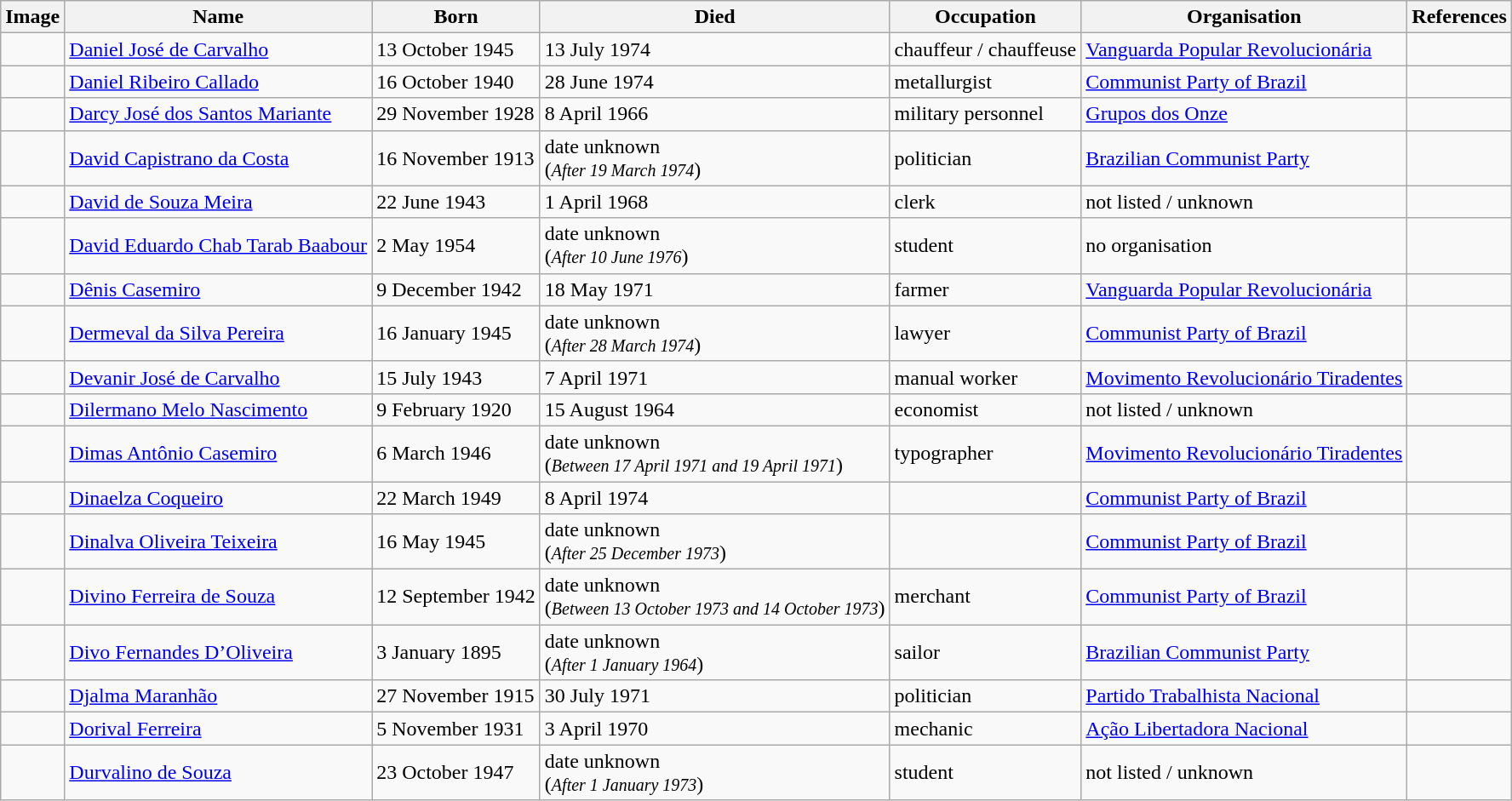<table class='wikitable sortable'>
<tr>
<th>Image</th>
<th>Name</th>
<th>Born</th>
<th>Died</th>
<th>Occupation</th>
<th>Organisation</th>
<th>References</th>
</tr>
<tr>
<td></td>
<td><a href='#'>Daniel José de Carvalho</a></td>
<td>13 October 1945</td>
<td>13 July 1974</td>
<td>chauffeur / chauffeuse</td>
<td><a href='#'>Vanguarda Popular Revolucionária</a></td>
<td></td>
</tr>
<tr>
<td></td>
<td><a href='#'>Daniel Ribeiro Callado</a></td>
<td>16 October 1940</td>
<td>28 June 1974</td>
<td>metallurgist</td>
<td><a href='#'>Communist Party of Brazil</a></td>
<td></td>
</tr>
<tr>
<td></td>
<td><a href='#'>Darcy José dos Santos Mariante</a></td>
<td>29 November 1928</td>
<td>8 April 1966</td>
<td>military personnel</td>
<td><a href='#'>Grupos dos Onze</a></td>
<td></td>
</tr>
<tr>
<td></td>
<td><a href='#'>David Capistrano da Costa</a></td>
<td>16 November 1913</td>
<td>date unknown<br>(<small><em>After 19 March 1974</em></small>)</td>
<td>politician</td>
<td><a href='#'>Brazilian Communist Party</a></td>
<td></td>
</tr>
<tr>
<td></td>
<td><a href='#'>David de Souza Meira</a></td>
<td>22 June 1943</td>
<td>1 April 1968</td>
<td>clerk</td>
<td>not listed / unknown</td>
<td></td>
</tr>
<tr>
<td></td>
<td><a href='#'>David Eduardo Chab Tarab Baabour</a></td>
<td>2 May 1954</td>
<td>date unknown<br>(<small><em>After 10 June 1976</em></small>)</td>
<td>student</td>
<td>no organisation</td>
<td></td>
</tr>
<tr>
<td></td>
<td><a href='#'>Dênis Casemiro</a></td>
<td>9 December 1942</td>
<td>18 May 1971</td>
<td>farmer</td>
<td><a href='#'>Vanguarda Popular Revolucionária</a></td>
<td></td>
</tr>
<tr>
<td></td>
<td><a href='#'>Dermeval da Silva Pereira</a></td>
<td>16 January 1945</td>
<td>date unknown<br>(<small><em>After 28 March 1974</em></small>)</td>
<td>lawyer</td>
<td><a href='#'>Communist Party of Brazil</a></td>
<td></td>
</tr>
<tr>
<td></td>
<td><a href='#'>Devanir José de Carvalho</a></td>
<td>15 July 1943</td>
<td>7 April 1971</td>
<td>manual worker</td>
<td><a href='#'>Movimento Revolucionário Tiradentes</a></td>
<td></td>
</tr>
<tr>
<td></td>
<td><a href='#'>Dilermano Melo Nascimento</a></td>
<td>9 February 1920</td>
<td>15 August 1964</td>
<td>economist</td>
<td>not listed / unknown</td>
<td></td>
</tr>
<tr>
<td></td>
<td><a href='#'>Dimas Antônio Casemiro</a></td>
<td>6 March 1946</td>
<td>date unknown<br>(<small><em>Between 17 April 1971 and 19 April 1971</em></small>)</td>
<td>typographer</td>
<td><a href='#'>Movimento Revolucionário Tiradentes</a></td>
<td></td>
</tr>
<tr>
<td></td>
<td><a href='#'>Dinaelza Coqueiro</a></td>
<td>22 March 1949</td>
<td>8 April 1974</td>
<td></td>
<td><a href='#'>Communist Party of Brazil</a></td>
<td></td>
</tr>
<tr>
<td></td>
<td><a href='#'>Dinalva Oliveira Teixeira</a></td>
<td>16 May 1945</td>
<td>date unknown<br>(<small><em>After 25 December 1973</em></small>)</td>
<td></td>
<td><a href='#'>Communist Party of Brazil</a></td>
<td></td>
</tr>
<tr>
<td></td>
<td><a href='#'>Divino Ferreira de Souza</a></td>
<td>12 September 1942</td>
<td>date unknown<br>(<small><em>Between 13 October 1973 and 14 October 1973</em></small>)</td>
<td>merchant</td>
<td><a href='#'>Communist Party of Brazil</a></td>
<td></td>
</tr>
<tr>
<td></td>
<td><a href='#'>Divo Fernandes D’Oliveira</a></td>
<td>3 January 1895</td>
<td>date unknown<br>(<small><em>After 1 January 1964</em></small>)</td>
<td>sailor</td>
<td><a href='#'>Brazilian Communist Party</a></td>
<td></td>
</tr>
<tr>
<td></td>
<td><a href='#'>Djalma Maranhão</a></td>
<td>27 November 1915</td>
<td>30 July 1971</td>
<td>politician</td>
<td><a href='#'>Partido Trabalhista Nacional</a></td>
<td></td>
</tr>
<tr>
<td></td>
<td><a href='#'>Dorival Ferreira</a></td>
<td>5 November 1931</td>
<td>3 April 1970</td>
<td>mechanic</td>
<td><a href='#'>Ação Libertadora Nacional</a></td>
<td></td>
</tr>
<tr>
<td></td>
<td><a href='#'>Durvalino de Souza</a></td>
<td>23 October 1947</td>
<td>date unknown<br>(<small><em>After 1 January 1973</em></small>)</td>
<td>student</td>
<td>not listed / unknown</td>
<td></td>
</tr>
</table>
